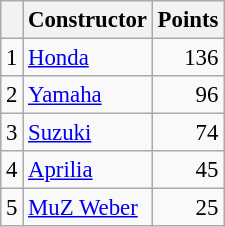<table class="wikitable" style="font-size: 95%;">
<tr>
<th></th>
<th>Constructor</th>
<th>Points</th>
</tr>
<tr>
<td align=center>1</td>
<td> <a href='#'>Honda</a></td>
<td align=right>136</td>
</tr>
<tr>
<td align=center>2</td>
<td> <a href='#'>Yamaha</a></td>
<td align=right>96</td>
</tr>
<tr>
<td align=center>3</td>
<td> <a href='#'>Suzuki</a></td>
<td align=right>74</td>
</tr>
<tr>
<td align=center>4</td>
<td> <a href='#'>Aprilia</a></td>
<td align=right>45</td>
</tr>
<tr>
<td align=center>5</td>
<td> <a href='#'>MuZ Weber</a></td>
<td align=right>25</td>
</tr>
</table>
